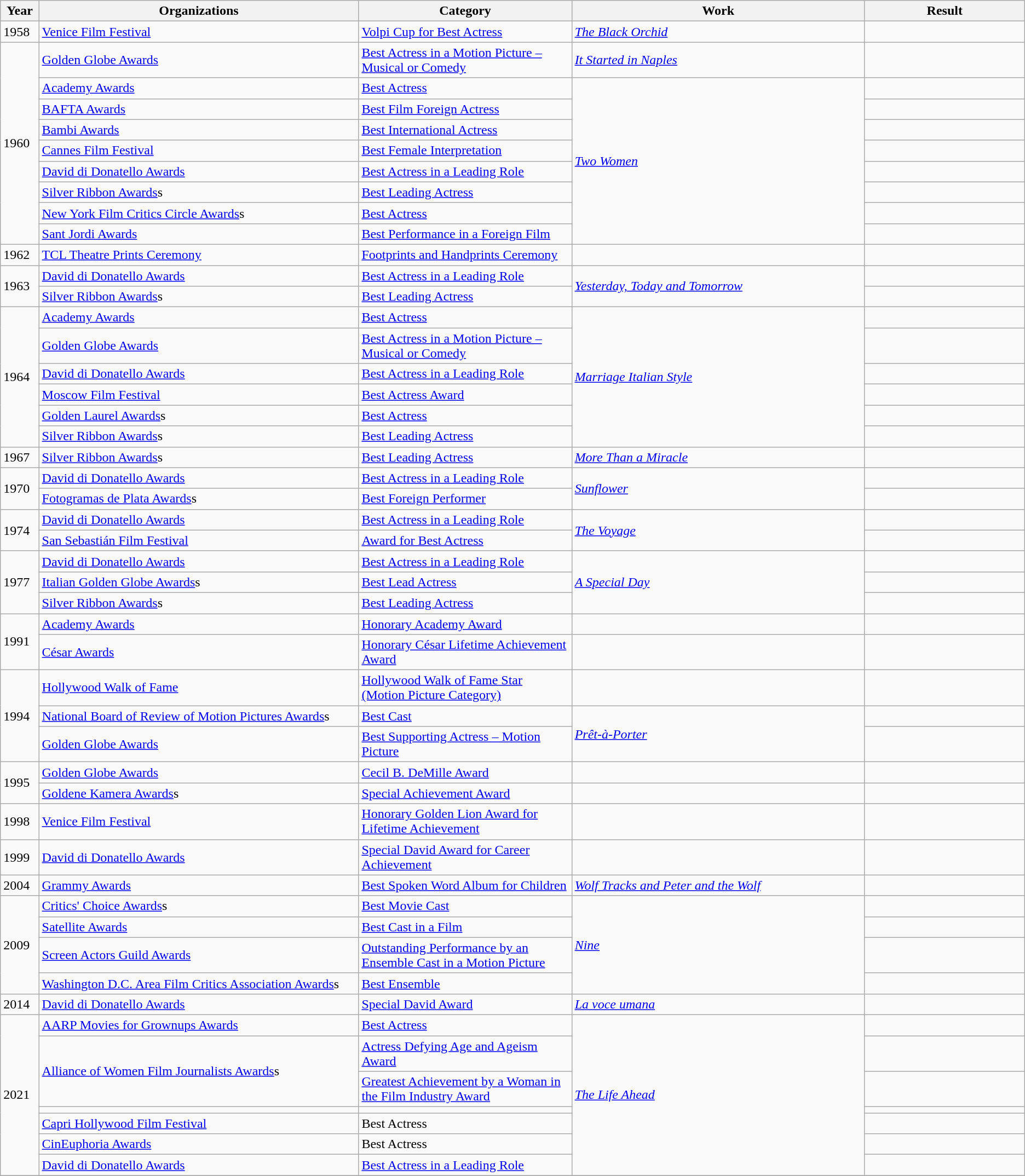<table class="wikitable sortable">
<tr>
<th width=2%>Year</th>
<th width=24%>Organizations</th>
<th width=16%>Category</th>
<th width=22%>Work</th>
<th width=12%>Result</th>
</tr>
<tr>
<td>1958</td>
<td><a href='#'>Venice Film Festival</a></td>
<td><a href='#'>Volpi Cup for Best Actress</a></td>
<td><em><a href='#'>The Black Orchid</a></em></td>
<td></td>
</tr>
<tr>
<td rowspan=9>1960</td>
<td><a href='#'>Golden Globe Awards</a></td>
<td><a href='#'>Best Actress in a Motion Picture – Musical or Comedy</a></td>
<td><em><a href='#'>It Started in Naples</a></em></td>
<td></td>
</tr>
<tr>
<td><a href='#'>Academy Awards</a></td>
<td><a href='#'>Best Actress</a></td>
<td rowspan=8><em><a href='#'>Two Women</a></em></td>
<td></td>
</tr>
<tr>
<td><a href='#'>BAFTA Awards</a></td>
<td><a href='#'>Best Film Foreign Actress</a></td>
<td></td>
</tr>
<tr>
<td><a href='#'>Bambi Awards</a></td>
<td><a href='#'>Best International Actress</a></td>
<td></td>
</tr>
<tr>
<td><a href='#'>Cannes Film Festival</a></td>
<td><a href='#'>Best Female Interpretation</a></td>
<td></td>
</tr>
<tr>
<td><a href='#'>David di Donatello Awards</a></td>
<td><a href='#'>Best Actress in a Leading Role</a></td>
<td></td>
</tr>
<tr>
<td><a href='#'>Silver Ribbon Awards</a>s</td>
<td><a href='#'>Best Leading Actress</a></td>
<td></td>
</tr>
<tr>
<td><a href='#'>New York Film Critics Circle Awards</a>s</td>
<td><a href='#'>Best Actress</a></td>
<td></td>
</tr>
<tr>
<td><a href='#'>Sant Jordi Awards</a></td>
<td><a href='#'>Best Performance in a Foreign Film</a></td>
<td></td>
</tr>
<tr>
<td>1962</td>
<td><a href='#'>TCL Theatre Prints Ceremony</a></td>
<td><a href='#'>Footprints and Handprints Ceremony</a></td>
<td></td>
<td></td>
</tr>
<tr>
<td rowspan=2>1963</td>
<td><a href='#'>David di Donatello Awards</a></td>
<td><a href='#'>Best Actress in a Leading Role</a></td>
<td rowspan=2><em><a href='#'>Yesterday, Today and Tomorrow</a></em></td>
<td></td>
</tr>
<tr>
<td><a href='#'>Silver Ribbon Awards</a>s</td>
<td><a href='#'>Best Leading Actress</a></td>
<td></td>
</tr>
<tr>
<td rowspan=6>1964</td>
<td><a href='#'>Academy Awards</a></td>
<td><a href='#'>Best Actress</a></td>
<td rowspan=6><em><a href='#'>Marriage Italian Style</a></em></td>
<td></td>
</tr>
<tr>
<td><a href='#'>Golden Globe Awards</a></td>
<td><a href='#'>Best Actress in a Motion Picture – Musical or Comedy</a></td>
<td></td>
</tr>
<tr>
<td><a href='#'>David di Donatello Awards</a></td>
<td><a href='#'>Best Actress in a Leading Role</a></td>
<td></td>
</tr>
<tr>
<td><a href='#'>Moscow Film Festival</a></td>
<td><a href='#'>Best Actress Award</a></td>
<td></td>
</tr>
<tr>
<td><a href='#'>Golden Laurel Awards</a>s</td>
<td><a href='#'>Best Actress</a></td>
<td></td>
</tr>
<tr>
<td><a href='#'>Silver Ribbon Awards</a>s</td>
<td><a href='#'>Best Leading Actress</a></td>
<td></td>
</tr>
<tr>
<td>1967</td>
<td><a href='#'>Silver Ribbon Awards</a>s</td>
<td><a href='#'>Best Leading Actress</a></td>
<td><em><a href='#'>More Than a Miracle</a></em></td>
<td></td>
</tr>
<tr>
<td rowspan=2>1970</td>
<td><a href='#'>David di Donatello Awards</a></td>
<td><a href='#'>Best Actress in a Leading Role</a></td>
<td rowspan=2><em><a href='#'>Sunflower</a></em></td>
<td></td>
</tr>
<tr>
<td><a href='#'>Fotogramas de Plata Awards</a>s</td>
<td><a href='#'>Best Foreign Performer</a></td>
<td></td>
</tr>
<tr>
<td rowspan=2>1974</td>
<td><a href='#'>David di Donatello Awards</a></td>
<td><a href='#'>Best Actress in a Leading Role</a></td>
<td rowspan=2><em><a href='#'>The Voyage</a></em></td>
<td></td>
</tr>
<tr>
<td><a href='#'>San Sebastián Film Festival</a></td>
<td><a href='#'>Award for Best Actress</a></td>
<td></td>
</tr>
<tr>
<td rowspan=3>1977</td>
<td><a href='#'>David di Donatello Awards</a></td>
<td><a href='#'>Best Actress in a Leading Role</a></td>
<td rowspan=3><em><a href='#'>A Special Day</a></em></td>
<td></td>
</tr>
<tr>
<td><a href='#'>Italian Golden Globe Awards</a>s</td>
<td><a href='#'>Best Lead Actress</a></td>
<td></td>
</tr>
<tr>
<td><a href='#'>Silver Ribbon Awards</a>s</td>
<td><a href='#'>Best Leading Actress</a></td>
<td></td>
</tr>
<tr>
<td rowspan=2>1991</td>
<td><a href='#'>Academy Awards</a></td>
<td><a href='#'>Honorary Academy Award</a></td>
<td></td>
<td></td>
</tr>
<tr>
<td><a href='#'>César Awards</a></td>
<td><a href='#'>Honorary César Lifetime Achievement Award</a></td>
<td></td>
<td></td>
</tr>
<tr>
<td rowspan=3>1994</td>
<td><a href='#'>Hollywood Walk of Fame</a></td>
<td><a href='#'>Hollywood Walk of Fame Star (Motion Picture Category)</a></td>
<td></td>
<td></td>
</tr>
<tr>
<td><a href='#'>National Board of Review of Motion Pictures Awards</a>s</td>
<td><a href='#'>Best Cast</a></td>
<td rowspan=2><em><a href='#'>Prêt-à-Porter</a></em></td>
<td></td>
</tr>
<tr>
<td><a href='#'>Golden Globe Awards</a></td>
<td><a href='#'>Best Supporting Actress – Motion Picture</a></td>
<td></td>
</tr>
<tr>
<td rowspan=2>1995</td>
<td><a href='#'>Golden Globe Awards</a></td>
<td><a href='#'>Cecil B. DeMille Award</a></td>
<td></td>
<td></td>
</tr>
<tr>
<td><a href='#'>Goldene Kamera Awards</a>s</td>
<td><a href='#'>Special Achievement Award</a></td>
<td></td>
<td></td>
</tr>
<tr>
<td>1998</td>
<td><a href='#'>Venice Film Festival</a></td>
<td><a href='#'>Honorary Golden Lion Award for Lifetime Achievement</a></td>
<td></td>
<td></td>
</tr>
<tr>
<td>1999</td>
<td><a href='#'>David di Donatello Awards</a></td>
<td><a href='#'>Special David Award for Career Achievement</a></td>
<td></td>
<td></td>
</tr>
<tr>
<td rowspan=1>2004</td>
<td><a href='#'>Grammy Awards</a></td>
<td><a href='#'>Best Spoken Word Album for Children</a></td>
<td rowspan=1><em><a href='#'>Wolf Tracks and Peter and the Wolf</a></em></td>
<td></td>
</tr>
<tr>
<td rowspan=4>2009</td>
<td><a href='#'>Critics' Choice Awards</a>s</td>
<td><a href='#'>Best Movie Cast</a></td>
<td rowspan=4><em><a href='#'>Nine</a></em></td>
<td></td>
</tr>
<tr>
<td><a href='#'>Satellite Awards</a></td>
<td><a href='#'>Best Cast in a Film</a></td>
<td></td>
</tr>
<tr>
<td><a href='#'>Screen Actors Guild Awards</a></td>
<td><a href='#'>Outstanding Performance by an Ensemble Cast in a Motion Picture</a></td>
<td></td>
</tr>
<tr>
<td><a href='#'>Washington D.C. Area Film Critics Association Awards</a>s</td>
<td><a href='#'>Best Ensemble</a></td>
<td></td>
</tr>
<tr>
<td>2014</td>
<td><a href='#'>David di Donatello Awards</a></td>
<td><a href='#'>Special David Award</a></td>
<td><em><a href='#'>La voce umana</a></em></td>
<td></td>
</tr>
<tr>
<td rowspan=7>2021</td>
<td><a href='#'>AARP Movies for Grownups Awards</a></td>
<td><a href='#'>Best Actress</a></td>
<td rowspan=7><em><a href='#'>The Life Ahead</a></em></td>
<td></td>
</tr>
<tr>
<td rowspan=2><a href='#'>Alliance of Women Film Journalists Awards</a>s</td>
<td><a href='#'>Actress Defying Age and Ageism Award</a></td>
<td></td>
</tr>
<tr>
<td><a href='#'>Greatest Achievement by a Woman in the Film Industry Award</a></td>
<td></td>
</tr>
<tr>
<td></td>
<td></td>
<td></td>
</tr>
<tr>
<td><a href='#'>Capri Hollywood Film Festival</a></td>
<td>Best Actress</td>
<td></td>
</tr>
<tr>
<td><a href='#'>CinEuphoria Awards</a></td>
<td>Best Actress</td>
<td></td>
</tr>
<tr>
<td><a href='#'>David di Donatello Awards</a></td>
<td><a href='#'>Best Actress in a Leading Role</a></td>
<td></td>
</tr>
<tr>
</tr>
</table>
